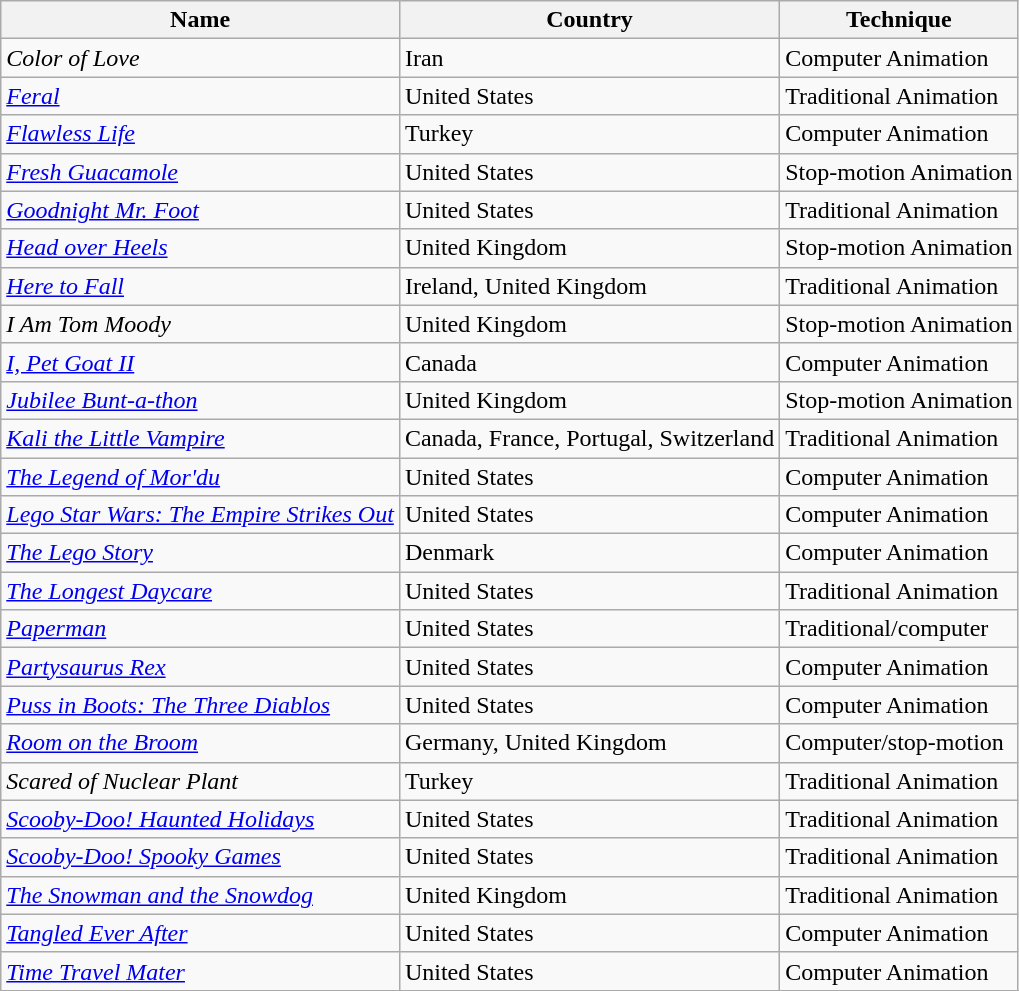<table class="wikitable sortable">
<tr>
<th>Name</th>
<th>Country</th>
<th>Technique</th>
</tr>
<tr>
<td><em>Color of Love</em></td>
<td>Iran</td>
<td>Computer Animation</td>
</tr>
<tr>
<td><em><a href='#'>Feral</a></em></td>
<td>United States</td>
<td>Traditional Animation</td>
</tr>
<tr>
<td><em><a href='#'>Flawless Life</a></em></td>
<td>Turkey</td>
<td>Computer Animation</td>
</tr>
<tr>
<td><em><a href='#'>Fresh Guacamole</a></em></td>
<td>United States</td>
<td>Stop-motion Animation</td>
</tr>
<tr>
<td><em><a href='#'>Goodnight Mr. Foot</a></em></td>
<td>United States</td>
<td>Traditional Animation</td>
</tr>
<tr>
<td><em><a href='#'>Head over Heels</a></em></td>
<td>United Kingdom</td>
<td>Stop-motion Animation</td>
</tr>
<tr>
<td><em><a href='#'>Here to Fall</a></em></td>
<td>Ireland, United Kingdom</td>
<td>Traditional Animation</td>
</tr>
<tr>
<td><em>I Am Tom Moody</em></td>
<td>United Kingdom</td>
<td>Stop-motion Animation</td>
</tr>
<tr>
<td><em><a href='#'>I, Pet Goat II</a></em></td>
<td>Canada</td>
<td>Computer Animation</td>
</tr>
<tr>
<td><em><a href='#'>Jubilee Bunt-a-thon</a></em></td>
<td>United Kingdom</td>
<td>Stop-motion Animation</td>
</tr>
<tr>
<td><em><a href='#'>Kali the Little Vampire</a></em></td>
<td>Canada, France, Portugal, Switzerland</td>
<td>Traditional Animation</td>
</tr>
<tr>
<td><em><a href='#'>The Legend of Mor'du</a></em></td>
<td>United States</td>
<td>Computer Animation</td>
</tr>
<tr>
<td><em><a href='#'>Lego Star Wars: The Empire Strikes Out</a></em></td>
<td>United States</td>
<td>Computer Animation</td>
</tr>
<tr>
<td><em><a href='#'>The Lego Story</a></em></td>
<td>Denmark</td>
<td>Computer Animation</td>
</tr>
<tr>
<td><em><a href='#'>The Longest Daycare</a></em></td>
<td>United States</td>
<td>Traditional Animation</td>
</tr>
<tr>
<td><em><a href='#'>Paperman</a></em></td>
<td>United States</td>
<td>Traditional/computer</td>
</tr>
<tr>
<td><em><a href='#'>Partysaurus Rex</a></em></td>
<td>United States</td>
<td>Computer Animation</td>
</tr>
<tr>
<td><em><a href='#'>Puss in Boots: The Three Diablos</a></em></td>
<td>United States</td>
<td>Computer Animation</td>
</tr>
<tr>
<td><em><a href='#'>Room on the Broom</a></em></td>
<td>Germany, United Kingdom</td>
<td>Computer/stop-motion</td>
</tr>
<tr>
<td><em>Scared of Nuclear Plant</em></td>
<td>Turkey</td>
<td>Traditional Animation</td>
</tr>
<tr>
<td><em><a href='#'>Scooby-Doo! Haunted Holidays</a></em></td>
<td>United States</td>
<td>Traditional Animation</td>
</tr>
<tr>
<td><em><a href='#'>Scooby-Doo! Spooky Games</a></em></td>
<td>United States</td>
<td>Traditional Animation</td>
</tr>
<tr>
<td><em><a href='#'>The Snowman and the Snowdog</a></em></td>
<td>United Kingdom</td>
<td>Traditional Animation</td>
</tr>
<tr>
<td><em><a href='#'>Tangled Ever After</a></em></td>
<td>United States</td>
<td>Computer Animation</td>
</tr>
<tr>
<td><em><a href='#'>Time Travel Mater</a></em></td>
<td>United States</td>
<td>Computer Animation</td>
</tr>
<tr>
</tr>
</table>
